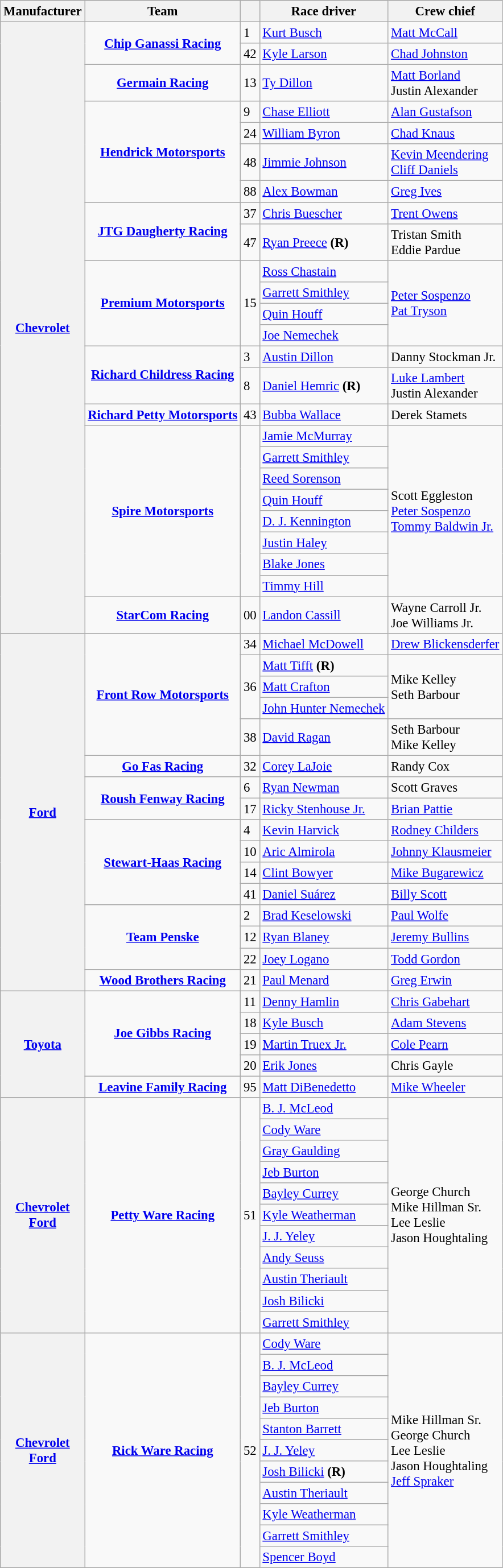<table class="wikitable" style="font-size: 95%;">
<tr>
<th>Manufacturer</th>
<th>Team</th>
<th></th>
<th>Race driver</th>
<th>Crew chief</th>
</tr>
<tr>
<th rowspan=25><a href='#'>Chevrolet</a></th>
<td rowspan=2 style="text-align:center;"><strong><a href='#'>Chip Ganassi Racing</a></strong></td>
<td>1</td>
<td><a href='#'>Kurt Busch</a></td>
<td><a href='#'>Matt McCall</a></td>
</tr>
<tr>
<td>42</td>
<td><a href='#'>Kyle Larson</a></td>
<td><a href='#'>Chad Johnston</a></td>
</tr>
<tr>
<td style="text-align:center;"><strong><a href='#'>Germain Racing</a></strong></td>
<td>13</td>
<td><a href='#'>Ty Dillon</a></td>
<td><a href='#'>Matt Borland</a> <small></small> <br> Justin Alexander <small></small></td>
</tr>
<tr>
<td rowspan=4 style="text-align:center;"><strong><a href='#'>Hendrick Motorsports</a></strong></td>
<td>9</td>
<td><a href='#'>Chase Elliott</a></td>
<td><a href='#'>Alan Gustafson</a></td>
</tr>
<tr>
<td>24</td>
<td><a href='#'>William Byron</a></td>
<td><a href='#'>Chad Knaus</a></td>
</tr>
<tr>
<td>48</td>
<td><a href='#'>Jimmie Johnson</a></td>
<td><a href='#'>Kevin Meendering</a> <small></small> <br> <a href='#'>Cliff Daniels</a> <small></small></td>
</tr>
<tr>
<td>88</td>
<td><a href='#'>Alex Bowman</a></td>
<td><a href='#'>Greg Ives</a></td>
</tr>
<tr>
<td rowspan=2 style="text-align:center;"><strong><a href='#'>JTG Daugherty Racing</a></strong></td>
<td>37</td>
<td><a href='#'>Chris Buescher</a></td>
<td><a href='#'>Trent Owens</a></td>
</tr>
<tr>
<td>47</td>
<td><a href='#'>Ryan Preece</a> <strong>(R)</strong></td>
<td>Tristan Smith <small></small> <br> Eddie Pardue <small></small></td>
</tr>
<tr>
<td rowspan=4 style="text-align:center;"><strong><a href='#'>Premium Motorsports</a></strong></td>
<td rowspan=4>15</td>
<td><a href='#'>Ross Chastain</a> <small></small></td>
<td rowspan=4><a href='#'>Peter Sospenzo</a> <small></small> <br> <a href='#'>Pat Tryson</a> <small></small></td>
</tr>
<tr>
<td><a href='#'>Garrett Smithley</a> <small></small></td>
</tr>
<tr>
<td><a href='#'>Quin Houff</a> <small></small></td>
</tr>
<tr>
<td><a href='#'>Joe Nemechek</a> <small></small></td>
</tr>
<tr>
<td rowspan=2 style="text-align:center;"><strong><a href='#'>Richard Childress Racing</a></strong></td>
<td>3</td>
<td><a href='#'>Austin Dillon</a></td>
<td>Danny Stockman Jr.</td>
</tr>
<tr>
<td>8</td>
<td><a href='#'>Daniel Hemric</a> <strong>(R)</strong></td>
<td><a href='#'>Luke Lambert</a> <small></small> <br> Justin Alexander <small></small></td>
</tr>
<tr>
<td style="text-align:center;"><strong><a href='#'>Richard Petty Motorsports</a></strong></td>
<td>43</td>
<td><a href='#'>Bubba Wallace</a></td>
<td>Derek Stamets</td>
</tr>
<tr>
<td rowspan=8 style="text-align:center;"><strong><a href='#'>Spire Motorsports</a></strong></td>
<td rowspan=8></td>
<td><a href='#'>Jamie McMurray</a> <small></small></td>
<td rowspan=8>Scott Eggleston <small></small> <br> <a href='#'>Peter Sospenzo</a> <small></small> <br><a href='#'>Tommy Baldwin Jr.</a> <small></small></td>
</tr>
<tr>
<td><a href='#'>Garrett Smithley</a> <small></small></td>
</tr>
<tr>
<td><a href='#'>Reed Sorenson</a> <small></small></td>
</tr>
<tr>
<td><a href='#'>Quin Houff</a> <small></small></td>
</tr>
<tr>
<td><a href='#'>D. J. Kennington</a> <small></small></td>
</tr>
<tr>
<td><a href='#'>Justin Haley</a> <small></small></td>
</tr>
<tr>
<td><a href='#'>Blake Jones</a> <small></small></td>
</tr>
<tr>
<td><a href='#'>Timmy Hill</a> <small></small></td>
</tr>
<tr>
<td style="text-align:center;"><strong><a href='#'>StarCom Racing</a></strong></td>
<td>00</td>
<td><a href='#'>Landon Cassill</a></td>
<td>Wayne Carroll Jr. <small></small> <br> Joe Williams Jr. <small></small></td>
</tr>
<tr>
<th rowspan=16><a href='#'>Ford</a></th>
<td rowspan=5 style="text-align:center;"><strong><a href='#'>Front Row Motorsports</a></strong></td>
<td>34</td>
<td><a href='#'>Michael McDowell</a></td>
<td><a href='#'>Drew Blickensderfer</a></td>
</tr>
<tr>
<td rowspan=3>36</td>
<td><a href='#'>Matt Tifft</a> <strong>(R)</strong> <small></small></td>
<td rowspan=3>Mike Kelley <small></small> <br> Seth Barbour <small></small></td>
</tr>
<tr>
<td><a href='#'>Matt Crafton</a> <small></small></td>
</tr>
<tr>
<td><a href='#'>John Hunter Nemechek</a> <small></small></td>
</tr>
<tr>
<td>38</td>
<td><a href='#'>David Ragan</a></td>
<td>Seth Barbour <small></small> <br> Mike Kelley <small></small></td>
</tr>
<tr>
<td style="text-align:center;"><strong><a href='#'>Go Fas Racing</a></strong></td>
<td>32</td>
<td><a href='#'>Corey LaJoie</a></td>
<td>Randy Cox</td>
</tr>
<tr>
<td rowspan=2 style="text-align:center;"><strong><a href='#'>Roush Fenway Racing</a></strong></td>
<td>6</td>
<td><a href='#'>Ryan Newman</a></td>
<td>Scott Graves</td>
</tr>
<tr>
<td>17</td>
<td><a href='#'>Ricky Stenhouse Jr.</a></td>
<td><a href='#'>Brian Pattie</a></td>
</tr>
<tr>
<td rowspan=4 style="text-align:center;"><strong><a href='#'>Stewart-Haas Racing</a></strong></td>
<td>4</td>
<td><a href='#'>Kevin Harvick</a></td>
<td><a href='#'>Rodney Childers</a></td>
</tr>
<tr>
<td>10</td>
<td><a href='#'>Aric Almirola</a></td>
<td><a href='#'>Johnny Klausmeier</a></td>
</tr>
<tr>
<td>14</td>
<td><a href='#'>Clint Bowyer</a></td>
<td><a href='#'>Mike Bugarewicz</a></td>
</tr>
<tr>
<td>41</td>
<td><a href='#'>Daniel Suárez</a></td>
<td><a href='#'>Billy Scott</a></td>
</tr>
<tr>
<td rowspan=3 style="text-align:center;"><strong><a href='#'>Team Penske</a></strong></td>
<td>2</td>
<td><a href='#'>Brad Keselowski</a></td>
<td><a href='#'>Paul Wolfe</a></td>
</tr>
<tr>
<td>12</td>
<td><a href='#'>Ryan Blaney</a></td>
<td><a href='#'>Jeremy Bullins</a></td>
</tr>
<tr>
<td>22</td>
<td><a href='#'>Joey Logano</a></td>
<td><a href='#'>Todd Gordon</a></td>
</tr>
<tr>
<td style="text-align:center;"><strong><a href='#'>Wood Brothers Racing</a></strong></td>
<td>21</td>
<td><a href='#'>Paul Menard</a></td>
<td><a href='#'>Greg Erwin</a></td>
</tr>
<tr>
<th rowspan=5><a href='#'>Toyota</a></th>
<td rowspan=4 style="text-align:center;"><strong><a href='#'>Joe Gibbs Racing</a></strong></td>
<td>11</td>
<td><a href='#'>Denny Hamlin</a></td>
<td><a href='#'>Chris Gabehart</a></td>
</tr>
<tr>
<td>18</td>
<td><a href='#'>Kyle Busch</a></td>
<td><a href='#'>Adam Stevens</a></td>
</tr>
<tr>
<td>19</td>
<td><a href='#'>Martin Truex Jr.</a></td>
<td><a href='#'>Cole Pearn</a></td>
</tr>
<tr>
<td>20</td>
<td><a href='#'>Erik Jones</a></td>
<td>Chris Gayle</td>
</tr>
<tr>
<td style="text-align:center;"><strong><a href='#'>Leavine Family Racing</a></strong></td>
<td>95</td>
<td><a href='#'>Matt DiBenedetto</a></td>
<td><a href='#'>Mike Wheeler</a></td>
</tr>
<tr>
<th rowspan=11><a href='#'>Chevrolet</a> <small></small> <br> <a href='#'>Ford</a> <small></small></th>
<td rowspan=11 style="text-align:center;"><strong><a href='#'>Petty Ware Racing</a></strong></td>
<td rowspan=11>51</td>
<td><a href='#'>B. J. McLeod</a> <small></small></td>
<td rowspan=11>George Church <small></small> <br> Mike Hillman Sr. <small></small> <br> Lee Leslie <small></small> <br> Jason Houghtaling <small></small></td>
</tr>
<tr>
<td><a href='#'>Cody Ware</a> <small></small></td>
</tr>
<tr>
<td><a href='#'>Gray Gaulding</a> <small></small></td>
</tr>
<tr>
<td><a href='#'>Jeb Burton</a> <small></small></td>
</tr>
<tr>
<td><a href='#'>Bayley Currey</a> <small></small></td>
</tr>
<tr>
<td><a href='#'>Kyle Weatherman</a> <small></small></td>
</tr>
<tr>
<td><a href='#'>J. J. Yeley</a> <small></small></td>
</tr>
<tr>
<td><a href='#'>Andy Seuss</a> <small></small></td>
</tr>
<tr>
<td><a href='#'>Austin Theriault</a> <small></small></td>
</tr>
<tr>
<td><a href='#'>Josh Bilicki</a> <small></small></td>
</tr>
<tr>
<td><a href='#'>Garrett Smithley</a> <small></small></td>
</tr>
<tr>
<th rowspan=11><a href='#'>Chevrolet</a> <small></small> <br> <a href='#'>Ford</a> <small></small></th>
<td rowspan=11 style="text-align:center;"><strong><a href='#'>Rick Ware Racing</a></strong></td>
<td rowspan=11>52</td>
<td><a href='#'>Cody Ware</a> <small></small></td>
<td rowspan=11>Mike Hillman Sr. <small></small> <br> George Church <small></small> <br> Lee Leslie <small></small> <br> Jason Houghtaling <small></small> <br> <a href='#'>Jeff Spraker</a> <small></small></td>
</tr>
<tr>
<td><a href='#'>B. J. McLeod</a> <small></small></td>
</tr>
<tr>
<td><a href='#'>Bayley Currey</a> <small></small></td>
</tr>
<tr>
<td><a href='#'>Jeb Burton</a> <small></small></td>
</tr>
<tr>
<td><a href='#'>Stanton Barrett</a> <small></small></td>
</tr>
<tr>
<td><a href='#'>J. J. Yeley</a> <small></small></td>
</tr>
<tr>
<td><a href='#'>Josh Bilicki</a> <strong>(R)</strong> <small></small></td>
</tr>
<tr>
<td><a href='#'>Austin Theriault</a> <small></small></td>
</tr>
<tr>
<td><a href='#'>Kyle Weatherman</a> <small></small></td>
</tr>
<tr>
<td><a href='#'>Garrett Smithley</a> <small></small></td>
</tr>
<tr>
<td><a href='#'>Spencer Boyd</a> <small></small></td>
</tr>
</table>
